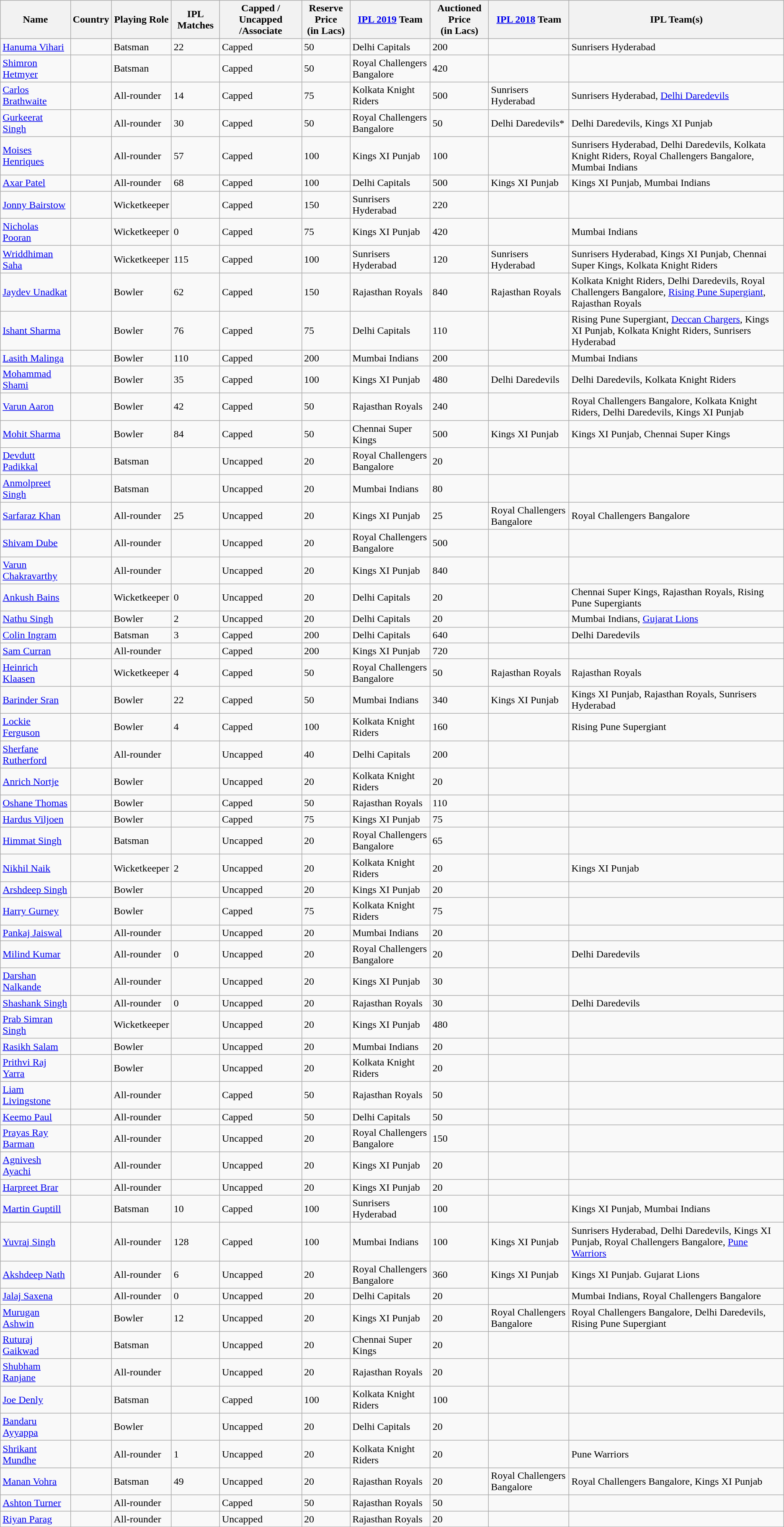<table class="wikitable collapsible sortable">
<tr>
<th scope="col">Name</th>
<th scope="col">Country</th>
<th scope="col">Playing Role</th>
<th scope="col">IPL Matches</th>
<th scope="col">Capped / Uncapped /Associate</th>
<th scope="col">Reserve Price <br>(in  Lacs)</th>
<th scope="col"><a href='#'>IPL 2019</a> Team</th>
<th scope="col">Auctioned Price <br>(in  Lacs)</th>
<th scope="col"><a href='#'>IPL 2018</a> Team</th>
<th scope="col">IPL Team(s)</th>
</tr>
<tr>
<td><a href='#'>Hanuma Vihari</a></td>
<td></td>
<td>Batsman</td>
<td>22</td>
<td>Capped</td>
<td>50</td>
<td>Delhi Capitals</td>
<td>200</td>
<td></td>
<td>Sunrisers Hyderabad</td>
</tr>
<tr>
<td><a href='#'>Shimron Hetmyer</a></td>
<td></td>
<td>Batsman</td>
<td></td>
<td>Capped</td>
<td>50</td>
<td>Royal Challengers Bangalore</td>
<td>420</td>
<td></td>
<td></td>
</tr>
<tr>
<td><a href='#'>Carlos Brathwaite</a></td>
<td></td>
<td>All-rounder</td>
<td>14</td>
<td>Capped</td>
<td>75</td>
<td>Kolkata Knight Riders</td>
<td>500</td>
<td>Sunrisers Hyderabad</td>
<td>Sunrisers Hyderabad, <a href='#'>Delhi Daredevils</a></td>
</tr>
<tr>
<td><a href='#'>Gurkeerat Singh</a></td>
<td></td>
<td>All-rounder</td>
<td>30</td>
<td>Capped</td>
<td>50</td>
<td>Royal Challengers Bangalore</td>
<td>50</td>
<td>Delhi Daredevils*</td>
<td>Delhi Daredevils, Kings XI Punjab</td>
</tr>
<tr>
<td><a href='#'>Moises Henriques</a></td>
<td></td>
<td>All-rounder</td>
<td>57</td>
<td>Capped</td>
<td>100</td>
<td>Kings XI Punjab</td>
<td>100</td>
<td></td>
<td>Sunrisers Hyderabad, Delhi Daredevils, Kolkata Knight Riders, Royal Challengers Bangalore, Mumbai Indians</td>
</tr>
<tr>
<td><a href='#'>Axar Patel</a></td>
<td></td>
<td>All-rounder</td>
<td>68</td>
<td>Capped</td>
<td>100</td>
<td>Delhi Capitals</td>
<td>500</td>
<td>Kings XI Punjab</td>
<td>Kings XI Punjab, Mumbai Indians</td>
</tr>
<tr>
<td><a href='#'>Jonny Bairstow </a></td>
<td></td>
<td>Wicketkeeper</td>
<td></td>
<td>Capped</td>
<td>150</td>
<td>Sunrisers Hyderabad</td>
<td>220</td>
<td></td>
<td></td>
</tr>
<tr>
<td><a href='#'>Nicholas Pooran</a></td>
<td></td>
<td>Wicketkeeper</td>
<td>0</td>
<td>Capped</td>
<td>75</td>
<td>Kings XI Punjab</td>
<td>420</td>
<td></td>
<td>Mumbai Indians</td>
</tr>
<tr>
<td><a href='#'>Wriddhiman Saha</a></td>
<td></td>
<td>Wicketkeeper</td>
<td>115</td>
<td>Capped</td>
<td>100</td>
<td>Sunrisers Hyderabad</td>
<td>120</td>
<td>Sunrisers Hyderabad</td>
<td>Sunrisers Hyderabad, Kings XI Punjab, Chennai Super Kings, Kolkata Knight Riders</td>
</tr>
<tr>
<td><a href='#'>Jaydev Unadkat</a></td>
<td></td>
<td>Bowler</td>
<td>62</td>
<td>Capped</td>
<td>150</td>
<td>Rajasthan Royals</td>
<td>840</td>
<td>Rajasthan Royals</td>
<td>Kolkata Knight Riders, Delhi Daredevils, Royal Challengers Bangalore, <a href='#'>Rising Pune Supergiant</a>, Rajasthan Royals</td>
</tr>
<tr>
<td><a href='#'>Ishant Sharma</a></td>
<td></td>
<td>Bowler</td>
<td>76</td>
<td>Capped</td>
<td>75</td>
<td>Delhi Capitals</td>
<td>110</td>
<td></td>
<td>Rising Pune Supergiant, <a href='#'>Deccan Chargers</a>, Kings XI Punjab, Kolkata Knight Riders, Sunrisers Hyderabad</td>
</tr>
<tr>
<td><a href='#'>Lasith Malinga</a></td>
<td></td>
<td>Bowler</td>
<td>110</td>
<td>Capped</td>
<td>200</td>
<td>Mumbai Indians</td>
<td>200</td>
<td></td>
<td>Mumbai Indians</td>
</tr>
<tr>
<td><a href='#'>Mohammad Shami</a></td>
<td></td>
<td>Bowler</td>
<td>35</td>
<td>Capped</td>
<td>100</td>
<td>Kings XI Punjab</td>
<td>480</td>
<td>Delhi Daredevils</td>
<td>Delhi Daredevils, Kolkata Knight Riders</td>
</tr>
<tr>
<td><a href='#'>Varun Aaron</a></td>
<td></td>
<td>Bowler</td>
<td>42</td>
<td>Capped</td>
<td>50</td>
<td>Rajasthan Royals</td>
<td>240</td>
<td></td>
<td>Royal Challengers Bangalore, Kolkata Knight Riders, Delhi Daredevils, Kings XI Punjab</td>
</tr>
<tr>
<td><a href='#'>Mohit Sharma</a></td>
<td></td>
<td>Bowler</td>
<td>84</td>
<td>Capped</td>
<td>50</td>
<td>Chennai Super Kings</td>
<td>500</td>
<td>Kings XI Punjab</td>
<td>Kings XI Punjab, Chennai Super Kings</td>
</tr>
<tr>
<td><a href='#'>Devdutt Padikkal</a></td>
<td></td>
<td>Batsman</td>
<td></td>
<td>Uncapped</td>
<td>20</td>
<td>Royal Challengers Bangalore</td>
<td>20</td>
<td></td>
<td></td>
</tr>
<tr>
<td><a href='#'>Anmolpreet Singh</a></td>
<td></td>
<td>Batsman</td>
<td></td>
<td>Uncapped</td>
<td>20</td>
<td>Mumbai Indians</td>
<td>80</td>
<td></td>
<td></td>
</tr>
<tr>
<td><a href='#'>Sarfaraz Khan</a></td>
<td></td>
<td>All-rounder</td>
<td>25</td>
<td>Uncapped</td>
<td>20</td>
<td>Kings XI Punjab</td>
<td>25</td>
<td>Royal Challengers Bangalore</td>
<td>Royal Challengers Bangalore</td>
</tr>
<tr>
<td><a href='#'>Shivam Dube</a></td>
<td></td>
<td>All-rounder</td>
<td></td>
<td>Uncapped</td>
<td>20</td>
<td>Royal Challengers Bangalore</td>
<td>500</td>
<td></td>
<td></td>
</tr>
<tr>
<td><a href='#'>Varun Chakravarthy</a></td>
<td></td>
<td>All-rounder</td>
<td></td>
<td>Uncapped</td>
<td>20</td>
<td>Kings XI Punjab</td>
<td>840</td>
<td></td>
<td></td>
</tr>
<tr>
<td><a href='#'>Ankush Bains</a></td>
<td></td>
<td>Wicketkeeper</td>
<td>0</td>
<td>Uncapped</td>
<td>20</td>
<td>Delhi Capitals</td>
<td>20</td>
<td></td>
<td>Chennai Super Kings, Rajasthan Royals, Rising Pune Supergiants</td>
</tr>
<tr>
<td><a href='#'>Nathu Singh</a></td>
<td></td>
<td>Bowler</td>
<td>2</td>
<td>Uncapped</td>
<td>20</td>
<td>Delhi Capitals</td>
<td>20</td>
<td></td>
<td>Mumbai Indians, <a href='#'>Gujarat Lions</a></td>
</tr>
<tr>
<td><a href='#'>Colin Ingram</a></td>
<td></td>
<td>Batsman</td>
<td>3</td>
<td>Capped</td>
<td>200</td>
<td>Delhi Capitals</td>
<td>640</td>
<td></td>
<td>Delhi Daredevils</td>
</tr>
<tr>
<td><a href='#'>Sam Curran</a></td>
<td></td>
<td>All-rounder</td>
<td></td>
<td>Capped</td>
<td>200</td>
<td>Kings XI Punjab</td>
<td>720</td>
<td></td>
<td></td>
</tr>
<tr>
<td><a href='#'>Heinrich Klaasen</a></td>
<td></td>
<td>Wicketkeeper</td>
<td>4</td>
<td>Capped</td>
<td>50</td>
<td>Royal Challengers Bangalore</td>
<td>50</td>
<td>Rajasthan Royals</td>
<td>Rajasthan Royals</td>
</tr>
<tr>
<td><a href='#'>Barinder Sran</a></td>
<td></td>
<td>Bowler</td>
<td>22</td>
<td>Capped</td>
<td>50</td>
<td>Mumbai Indians</td>
<td>340</td>
<td>Kings XI Punjab</td>
<td>Kings XI Punjab, Rajasthan Royals, Sunrisers Hyderabad</td>
</tr>
<tr>
<td><a href='#'>Lockie Ferguson</a></td>
<td></td>
<td>Bowler</td>
<td>4</td>
<td>Capped</td>
<td>100</td>
<td>Kolkata Knight Riders</td>
<td>160</td>
<td></td>
<td>Rising Pune Supergiant</td>
</tr>
<tr>
<td><a href='#'>Sherfane Rutherford</a></td>
<td></td>
<td>All-rounder</td>
<td></td>
<td>Uncapped</td>
<td>40</td>
<td>Delhi Capitals</td>
<td>200</td>
<td></td>
<td></td>
</tr>
<tr>
<td><a href='#'>Anrich Nortje</a></td>
<td></td>
<td>Bowler</td>
<td></td>
<td>Uncapped</td>
<td>20</td>
<td>Kolkata Knight Riders</td>
<td>20</td>
<td></td>
<td></td>
</tr>
<tr>
<td><a href='#'>Oshane Thomas</a></td>
<td></td>
<td>Bowler</td>
<td></td>
<td>Capped</td>
<td>50</td>
<td>Rajasthan Royals</td>
<td>110</td>
<td></td>
<td></td>
</tr>
<tr>
<td><a href='#'>Hardus Viljoen</a></td>
<td></td>
<td>Bowler</td>
<td></td>
<td>Capped</td>
<td>75</td>
<td>Kings XI Punjab</td>
<td>75</td>
<td></td>
<td></td>
</tr>
<tr>
<td><a href='#'>Himmat Singh</a></td>
<td></td>
<td>Batsman</td>
<td></td>
<td>Uncapped</td>
<td>20</td>
<td>Royal Challengers Bangalore</td>
<td>65</td>
<td></td>
<td></td>
</tr>
<tr>
<td><a href='#'>Nikhil Naik</a></td>
<td></td>
<td>Wicketkeeper</td>
<td>2</td>
<td>Uncapped</td>
<td>20</td>
<td>Kolkata Knight Riders</td>
<td>20</td>
<td></td>
<td>Kings XI Punjab</td>
</tr>
<tr>
<td><a href='#'>Arshdeep Singh</a></td>
<td></td>
<td>Bowler</td>
<td></td>
<td>Uncapped</td>
<td>20</td>
<td>Kings XI Punjab</td>
<td>20</td>
<td></td>
<td></td>
</tr>
<tr>
<td><a href='#'>Harry Gurney</a></td>
<td></td>
<td>Bowler</td>
<td></td>
<td>Capped</td>
<td>75</td>
<td>Kolkata Knight Riders</td>
<td>75</td>
<td></td>
<td></td>
</tr>
<tr>
<td><a href='#'>Pankaj Jaiswal</a></td>
<td></td>
<td>All-rounder</td>
<td></td>
<td>Uncapped</td>
<td>20</td>
<td>Mumbai Indians</td>
<td>20</td>
<td></td>
<td></td>
</tr>
<tr>
<td><a href='#'>Milind Kumar</a></td>
<td></td>
<td>All-rounder</td>
<td>0</td>
<td>Uncapped</td>
<td>20</td>
<td>Royal Challengers Bangalore</td>
<td>20</td>
<td></td>
<td>Delhi Daredevils</td>
</tr>
<tr>
<td><a href='#'>Darshan Nalkande</a></td>
<td></td>
<td>All-rounder</td>
<td></td>
<td>Uncapped</td>
<td>20</td>
<td>Kings XI Punjab</td>
<td>30</td>
<td></td>
<td></td>
</tr>
<tr>
<td><a href='#'>Shashank Singh</a></td>
<td></td>
<td>All-rounder</td>
<td>0</td>
<td>Uncapped</td>
<td>20</td>
<td>Rajasthan Royals</td>
<td>30</td>
<td></td>
<td>Delhi Daredevils</td>
</tr>
<tr>
<td><a href='#'>Prab Simran Singh</a></td>
<td></td>
<td>Wicketkeeper</td>
<td></td>
<td>Uncapped</td>
<td>20</td>
<td>Kings XI Punjab</td>
<td>480</td>
<td></td>
<td></td>
</tr>
<tr>
<td><a href='#'>Rasikh Salam</a></td>
<td></td>
<td>Bowler</td>
<td></td>
<td>Uncapped</td>
<td>20</td>
<td>Mumbai Indians</td>
<td>20</td>
<td></td>
<td></td>
</tr>
<tr>
<td><a href='#'>Prithvi Raj Yarra</a></td>
<td></td>
<td>Bowler</td>
<td></td>
<td>Uncapped</td>
<td>20</td>
<td>Kolkata Knight Riders</td>
<td>20</td>
<td></td>
<td></td>
</tr>
<tr>
<td><a href='#'>Liam Livingstone</a></td>
<td></td>
<td>All-rounder</td>
<td></td>
<td>Capped</td>
<td>50</td>
<td>Rajasthan Royals</td>
<td>50</td>
<td></td>
<td></td>
</tr>
<tr>
<td><a href='#'>Keemo Paul</a></td>
<td></td>
<td>All-rounder</td>
<td></td>
<td>Capped</td>
<td>50</td>
<td>Delhi Capitals</td>
<td>50</td>
<td></td>
<td></td>
</tr>
<tr>
<td><a href='#'>Prayas Ray Barman</a></td>
<td></td>
<td>All-rounder</td>
<td></td>
<td>Uncapped</td>
<td>20</td>
<td>Royal Challengers Bangalore</td>
<td>150</td>
<td></td>
<td></td>
</tr>
<tr>
<td><a href='#'>Agnivesh Ayachi</a></td>
<td></td>
<td>All-rounder</td>
<td></td>
<td>Uncapped</td>
<td>20</td>
<td>Kings XI Punjab</td>
<td>20</td>
<td></td>
<td></td>
</tr>
<tr>
<td><a href='#'>Harpreet Brar</a></td>
<td></td>
<td>All-rounder</td>
<td></td>
<td>Uncapped</td>
<td>20</td>
<td>Kings XI Punjab</td>
<td>20</td>
<td></td>
<td></td>
</tr>
<tr>
<td><a href='#'>Martin Guptill</a></td>
<td></td>
<td>Batsman</td>
<td>10</td>
<td>Capped</td>
<td>100</td>
<td>Sunrisers Hyderabad</td>
<td>100</td>
<td></td>
<td>Kings XI Punjab, Mumbai Indians</td>
</tr>
<tr>
<td><a href='#'>Yuvraj Singh</a></td>
<td></td>
<td>All-rounder</td>
<td>128</td>
<td>Capped</td>
<td>100</td>
<td>Mumbai Indians</td>
<td>100</td>
<td>Kings XI Punjab</td>
<td>Sunrisers Hyderabad, Delhi Daredevils, Kings XI Punjab, Royal Challengers Bangalore, <a href='#'>Pune Warriors</a></td>
</tr>
<tr>
<td><a href='#'>Akshdeep Nath</a></td>
<td></td>
<td>All-rounder</td>
<td>6</td>
<td>Uncapped</td>
<td>20</td>
<td>Royal Challengers Bangalore</td>
<td>360</td>
<td>Kings XI Punjab</td>
<td>Kings XI Punjab. Gujarat Lions</td>
</tr>
<tr>
<td><a href='#'>Jalaj Saxena</a></td>
<td></td>
<td>All-rounder</td>
<td>0</td>
<td>Uncapped</td>
<td>20</td>
<td>Delhi Capitals</td>
<td>20</td>
<td></td>
<td>Mumbai Indians, Royal Challengers Bangalore</td>
</tr>
<tr>
<td><a href='#'>Murugan Ashwin</a></td>
<td></td>
<td>Bowler</td>
<td>12</td>
<td>Uncapped</td>
<td>20</td>
<td>Kings XI Punjab</td>
<td>20</td>
<td>Royal Challengers Bangalore</td>
<td>Royal Challengers Bangalore, Delhi Daredevils, Rising Pune Supergiant</td>
</tr>
<tr>
<td><a href='#'>Ruturaj Gaikwad</a></td>
<td></td>
<td>Batsman</td>
<td></td>
<td>Uncapped</td>
<td>20</td>
<td>Chennai Super Kings</td>
<td>20</td>
<td></td>
<td></td>
</tr>
<tr>
<td><a href='#'>Shubham Ranjane</a></td>
<td></td>
<td>All-rounder</td>
<td></td>
<td>Uncapped</td>
<td>20</td>
<td>Rajasthan Royals</td>
<td>20</td>
<td></td>
<td></td>
</tr>
<tr>
<td><a href='#'>Joe Denly</a></td>
<td></td>
<td>Batsman</td>
<td></td>
<td>Capped</td>
<td>100</td>
<td>Kolkata Knight Riders</td>
<td>100</td>
<td></td>
<td></td>
</tr>
<tr>
<td><a href='#'>Bandaru Ayyappa</a></td>
<td></td>
<td>Bowler</td>
<td></td>
<td>Uncapped</td>
<td>20</td>
<td>Delhi Capitals</td>
<td>20</td>
<td></td>
<td></td>
</tr>
<tr>
<td><a href='#'>Shrikant Mundhe</a></td>
<td></td>
<td>All-rounder</td>
<td>1</td>
<td>Uncapped</td>
<td>20</td>
<td>Kolkata Knight Riders</td>
<td>20</td>
<td></td>
<td>Pune Warriors</td>
</tr>
<tr>
<td><a href='#'>Manan Vohra</a></td>
<td></td>
<td>Batsman</td>
<td>49</td>
<td>Uncapped</td>
<td>20</td>
<td>Rajasthan Royals</td>
<td>20</td>
<td>Royal Challengers Bangalore</td>
<td>Royal Challengers Bangalore, Kings XI Punjab</td>
</tr>
<tr>
<td><a href='#'>Ashton Turner</a></td>
<td></td>
<td>All-rounder</td>
<td></td>
<td>Capped</td>
<td>50</td>
<td>Rajasthan Royals</td>
<td>50</td>
<td></td>
<td></td>
</tr>
<tr>
<td><a href='#'>Riyan Parag</a></td>
<td></td>
<td>All-rounder</td>
<td></td>
<td>Uncapped</td>
<td>20</td>
<td>Rajasthan Royals</td>
<td>20</td>
<td></td>
<td></td>
</tr>
<tr>
</tr>
</table>
